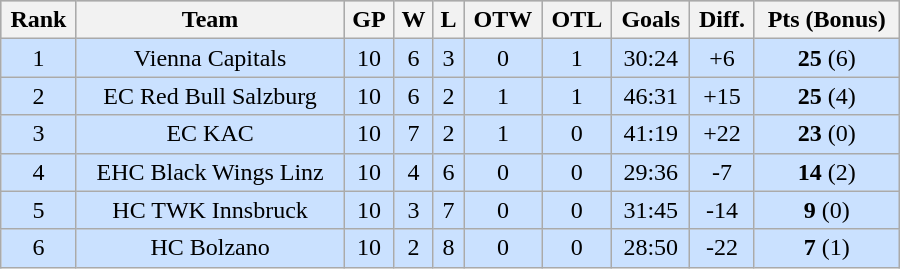<table class="wikitable" width="600px" style="text-align: center;">
<tr style="background-color:#c0c0c0;">
<th>Rank</th>
<th>Team</th>
<th>GP</th>
<th>W</th>
<th>L</th>
<th>OTW</th>
<th>OTL</th>
<th>Goals</th>
<th>Diff.</th>
<th>Pts (Bonus)</th>
</tr>
<tr bgcolor="#CAE1FF">
<td>1</td>
<td>Vienna Capitals</td>
<td>10</td>
<td>6</td>
<td>3</td>
<td>0</td>
<td>1</td>
<td>30:24</td>
<td>+6</td>
<td><strong>25</strong> (6)</td>
</tr>
<tr bgcolor="#CAE1FF">
<td>2</td>
<td>EC Red Bull Salzburg</td>
<td>10</td>
<td>6</td>
<td>2</td>
<td>1</td>
<td>1</td>
<td>46:31</td>
<td>+15</td>
<td><strong>25</strong> (4)</td>
</tr>
<tr bgcolor="#CAE1FF">
<td>3</td>
<td>EC KAC</td>
<td>10</td>
<td>7</td>
<td>2</td>
<td>1</td>
<td>0</td>
<td>41:19</td>
<td>+22</td>
<td><strong>23</strong> (0)</td>
</tr>
<tr bgcolor="#CAE1FF">
<td>4</td>
<td>EHC Black Wings Linz</td>
<td>10</td>
<td>4</td>
<td>6</td>
<td>0</td>
<td>0</td>
<td>29:36</td>
<td>-7</td>
<td><strong>14</strong> (2)</td>
</tr>
<tr bgcolor="#CAE1FF">
<td>5</td>
<td>HC TWK Innsbruck</td>
<td>10</td>
<td>3</td>
<td>7</td>
<td>0</td>
<td>0</td>
<td>31:45</td>
<td>-14</td>
<td><strong>9</strong> (0)</td>
</tr>
<tr bgcolor="#CAE1FF">
<td>6</td>
<td>HC Bolzano</td>
<td>10</td>
<td>2</td>
<td>8</td>
<td>0</td>
<td>0</td>
<td>28:50</td>
<td>-22</td>
<td><strong>7</strong> (1)</td>
</tr>
</table>
